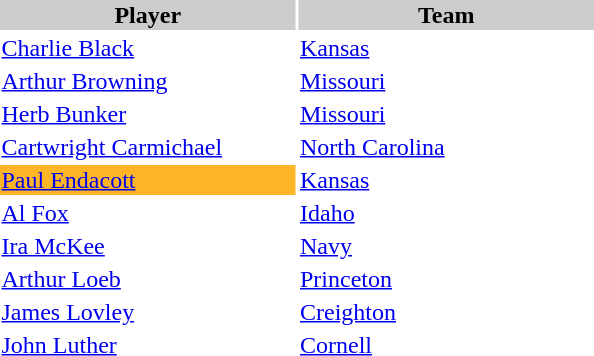<table style="width:400px" "border:'1' 'solid' 'gray'">
<tr>
<th style="background:#CCCCCC;width:50%">Player</th>
<th style="background:#CCCCCC;width:50%">Team</th>
</tr>
<tr>
<td><a href='#'>Charlie Black</a></td>
<td><a href='#'>Kansas</a></td>
</tr>
<tr>
<td><a href='#'>Arthur Browning</a></td>
<td><a href='#'>Missouri</a></td>
</tr>
<tr>
<td><a href='#'>Herb Bunker</a></td>
<td><a href='#'>Missouri</a></td>
</tr>
<tr>
<td><a href='#'>Cartwright Carmichael</a></td>
<td><a href='#'>North Carolina</a></td>
</tr>
<tr>
<td style="background-color:#ffb626"><a href='#'>Paul Endacott</a></td>
<td><a href='#'>Kansas</a></td>
</tr>
<tr>
<td><a href='#'>Al Fox</a></td>
<td><a href='#'>Idaho</a></td>
</tr>
<tr>
<td><a href='#'>Ira McKee</a></td>
<td><a href='#'>Navy</a></td>
</tr>
<tr>
<td><a href='#'>Arthur Loeb</a></td>
<td><a href='#'>Princeton</a></td>
</tr>
<tr>
<td><a href='#'>James Lovley</a></td>
<td><a href='#'>Creighton</a></td>
</tr>
<tr>
<td><a href='#'>John Luther</a></td>
<td><a href='#'>Cornell</a></td>
</tr>
<tr>
</tr>
</table>
